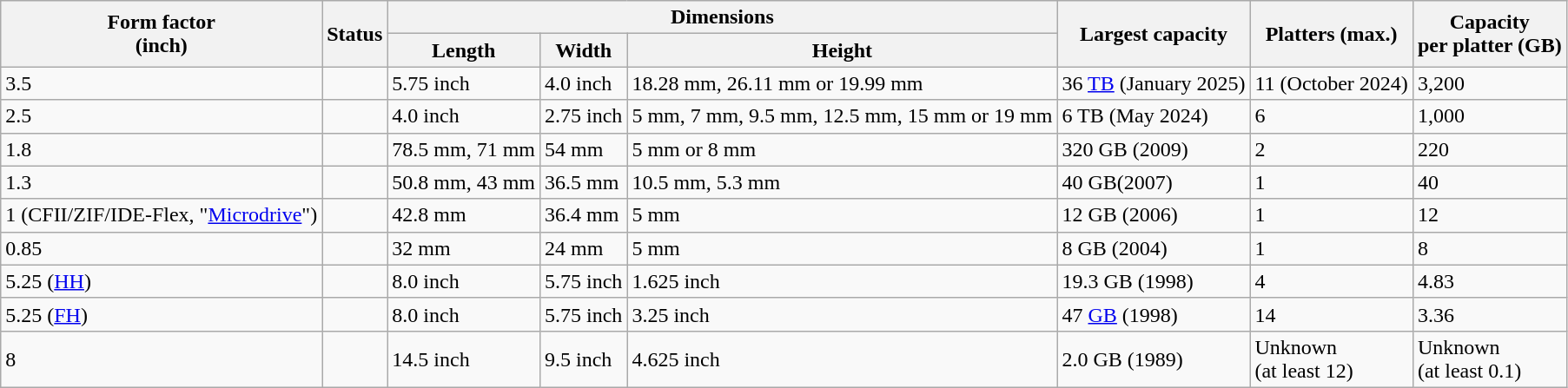<table class="wikitable sortable">
<tr>
<th rowspan=2>Form factor<br>(inch)</th>
<th rowspan=2>Status</th>
<th colspan=3>Dimensions<br></th>
<th data-sort-type="number" rowspan=2>Largest capacity</th>
<th data-sort-type="number" rowspan=2>Platters (max.)</th>
<th data-sort-type="number" rowspan=2>Capacity<br>per platter (GB)</th>
</tr>
<tr>
<th data-sort-type="number">Length</th>
<th data-sort-type="number">Width</th>
<th data-sort-type="number">Height</th>
</tr>
<tr>
<td>3.5</td>
<td></td>
<td>5.75 inch</td>
<td>4.0 inch</td>
<td>18.28 mm, 26.11 mm or 19.99 mm</td>
<td data-sort-value="30000">36 <a href='#'>TB</a> (January 2025)</td>
<td>11 (October 2024)</td>
<td data-sort-value="3000">3,200</td>
</tr>
<tr>
<td>2.5</td>
<td></td>
<td>4.0 inch</td>
<td>2.75 inch</td>
<td>5 mm, 7 mm, 9.5 mm, 12.5 mm, 15 mm or 19 mm</td>
<td data-sort-value="5000">6 TB (May 2024)</td>
<td>6</td>
<td>1,000</td>
</tr>
<tr>
<td>1.8</td>
<td></td>
<td>78.5 mm, 71 mm</td>
<td>54 mm</td>
<td>5 mm or 8 mm</td>
<td>320 GB (2009)</td>
<td>2</td>
<td>220</td>
</tr>
<tr>
<td>1.3</td>
<td></td>
<td>50.8 mm, 43 mm</td>
<td>36.5 mm</td>
<td>10.5 mm, 5.3 mm</td>
<td>40 GB(2007)</td>
<td>1</td>
<td>40</td>
</tr>
<tr>
<td>1 (CFII/ZIF/IDE-Flex, "<a href='#'>Microdrive</a>")</td>
<td></td>
<td>42.8 mm</td>
<td>36.4 mm</td>
<td>5 mm</td>
<td>12 GB (2006)</td>
<td>1</td>
<td>12</td>
</tr>
<tr>
<td>0.85</td>
<td></td>
<td>32 mm</td>
<td>24 mm</td>
<td>5 mm</td>
<td>8 GB (2004)</td>
<td>1</td>
<td>8</td>
</tr>
<tr>
<td>5.25 (<a href='#'>HH</a>)</td>
<td></td>
<td>8.0 inch</td>
<td>5.75 inch</td>
<td>1.625 inch</td>
<td>19.3 GB (1998)</td>
<td>4</td>
<td>4.83</td>
</tr>
<tr>
<td>5.25 (<a href='#'>FH</a>)</td>
<td></td>
<td>8.0 inch</td>
<td>5.75 inch</td>
<td>3.25 inch</td>
<td>47 <a href='#'>GB</a> (1998)</td>
<td>14</td>
<td>3.36</td>
</tr>
<tr>
<td>8</td>
<td></td>
<td>14.5 inch</td>
<td>9.5 inch</td>
<td>4.625 inch</td>
<td data-sort-value="2.0">2.0 GB (1989)</td>
<td data-sort-value="12">Unknown<br>(at least 12)</td>
<td data-sort-value="0.16667">Unknown<br>(at least 0.1)</td>
</tr>
</table>
